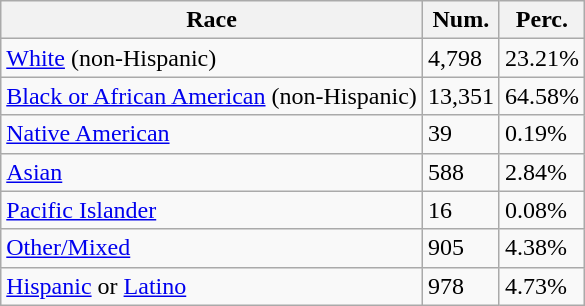<table class="wikitable">
<tr>
<th>Race</th>
<th>Num.</th>
<th>Perc.</th>
</tr>
<tr>
<td><a href='#'>White</a> (non-Hispanic)</td>
<td>4,798</td>
<td>23.21%</td>
</tr>
<tr>
<td><a href='#'>Black or African American</a> (non-Hispanic)</td>
<td>13,351</td>
<td>64.58%</td>
</tr>
<tr>
<td><a href='#'>Native American</a></td>
<td>39</td>
<td>0.19%</td>
</tr>
<tr>
<td><a href='#'>Asian</a></td>
<td>588</td>
<td>2.84%</td>
</tr>
<tr>
<td><a href='#'>Pacific Islander</a></td>
<td>16</td>
<td>0.08%</td>
</tr>
<tr>
<td><a href='#'>Other/Mixed</a></td>
<td>905</td>
<td>4.38%</td>
</tr>
<tr>
<td><a href='#'>Hispanic</a> or <a href='#'>Latino</a></td>
<td>978</td>
<td>4.73%</td>
</tr>
</table>
